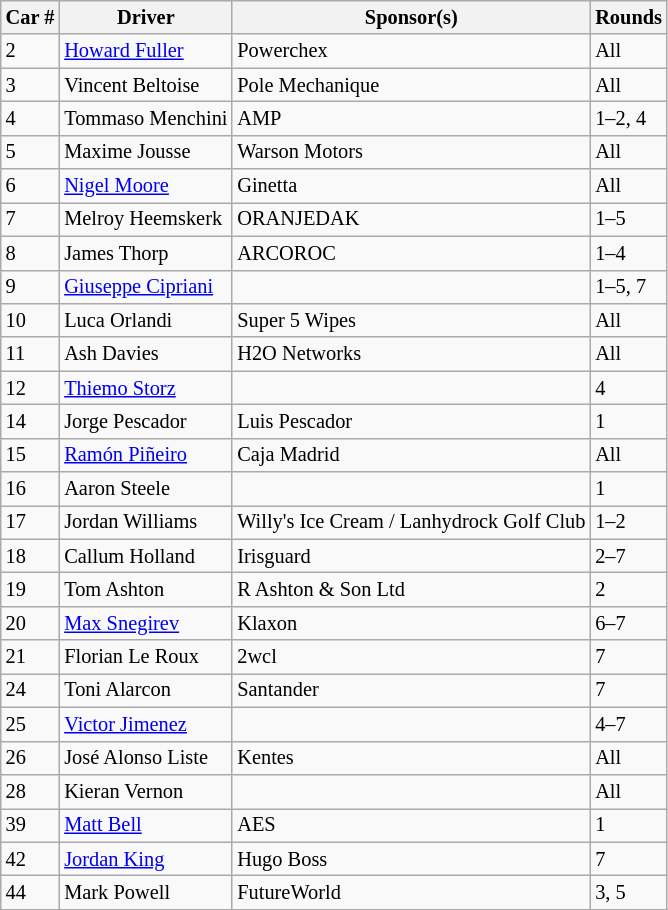<table class="wikitable" style="font-size: 85%;">
<tr>
<th>Car #</th>
<th>Driver</th>
<th>Sponsor(s)</th>
<th>Rounds</th>
</tr>
<tr>
<td>2</td>
<td> <a href='#'>Howard Fuller</a></td>
<td>Powerchex</td>
<td>All</td>
</tr>
<tr>
<td>3</td>
<td> Vincent Beltoise</td>
<td>Pole Mechanique</td>
<td>All</td>
</tr>
<tr>
<td>4</td>
<td> Tommaso Menchini</td>
<td>AMP</td>
<td>1–2, 4</td>
</tr>
<tr>
<td>5</td>
<td> Maxime Jousse</td>
<td>Warson Motors</td>
<td>All</td>
</tr>
<tr>
<td>6</td>
<td> <a href='#'>Nigel Moore</a></td>
<td>Ginetta</td>
<td>All</td>
</tr>
<tr>
<td>7</td>
<td> Melroy Heemskerk</td>
<td>ORANJEDAK</td>
<td>1–5</td>
</tr>
<tr>
<td>8</td>
<td> James Thorp</td>
<td>ARCOROC</td>
<td>1–4</td>
</tr>
<tr>
<td>9</td>
<td> <a href='#'>Giuseppe Cipriani</a></td>
<td></td>
<td>1–5, 7</td>
</tr>
<tr>
<td>10</td>
<td> Luca Orlandi</td>
<td>Super 5 Wipes</td>
<td>All</td>
</tr>
<tr>
<td>11</td>
<td> Ash Davies</td>
<td>H2O Networks</td>
<td>All</td>
</tr>
<tr>
<td>12</td>
<td> <a href='#'>Thiemo Storz</a></td>
<td></td>
<td>4</td>
</tr>
<tr>
<td>14</td>
<td> Jorge Pescador</td>
<td>Luis Pescador</td>
<td>1</td>
</tr>
<tr>
<td>15</td>
<td> <a href='#'>Ramón Piñeiro</a></td>
<td>Caja Madrid</td>
<td>All</td>
</tr>
<tr>
<td>16</td>
<td> Aaron Steele</td>
<td></td>
<td>1</td>
</tr>
<tr>
<td>17</td>
<td> Jordan Williams</td>
<td>Willy's Ice Cream / Lanhydrock Golf Club</td>
<td>1–2</td>
</tr>
<tr>
<td>18</td>
<td> Callum Holland</td>
<td>Irisguard</td>
<td>2–7</td>
</tr>
<tr>
<td>19</td>
<td> Tom Ashton</td>
<td>R Ashton & Son Ltd</td>
<td>2</td>
</tr>
<tr>
<td>20</td>
<td> <a href='#'>Max Snegirev</a></td>
<td>Klaxon</td>
<td>6–7</td>
</tr>
<tr>
<td>21</td>
<td> Florian Le Roux</td>
<td>2wcl</td>
<td>7</td>
</tr>
<tr>
<td>24</td>
<td> Toni Alarcon</td>
<td>Santander</td>
<td>7</td>
</tr>
<tr>
<td>25</td>
<td> <a href='#'>Victor Jimenez</a></td>
<td></td>
<td>4–7</td>
</tr>
<tr>
<td>26</td>
<td> José Alonso Liste</td>
<td>Kentes</td>
<td>All</td>
</tr>
<tr>
<td>28</td>
<td> Kieran Vernon</td>
<td></td>
<td>All</td>
</tr>
<tr>
<td>39</td>
<td> <a href='#'>Matt Bell</a></td>
<td>AES</td>
<td>1</td>
</tr>
<tr>
<td>42</td>
<td> <a href='#'>Jordan King</a></td>
<td>Hugo Boss</td>
<td>7</td>
</tr>
<tr>
<td>44</td>
<td> Mark Powell</td>
<td>FutureWorld</td>
<td>3, 5</td>
</tr>
</table>
